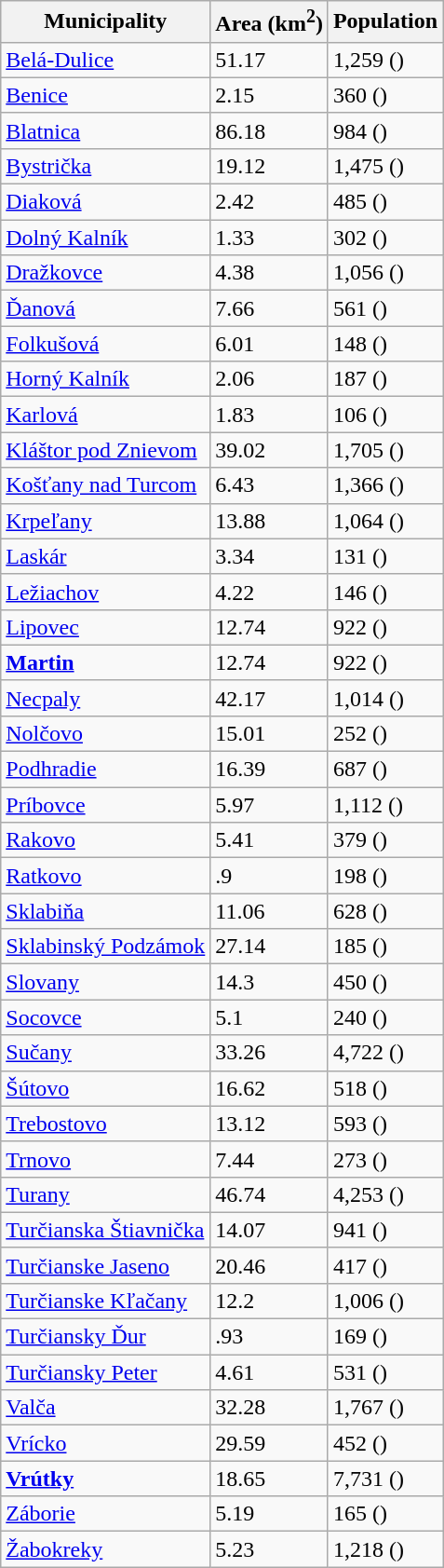<table class="wikitable sortable">
<tr>
<th>Municipality</th>
<th>Area (km<sup>2</sup>)</th>
<th>Population</th>
</tr>
<tr>
<td><a href='#'>Belá-Dulice</a></td>
<td>51.17</td>
<td>1,259 ()</td>
</tr>
<tr>
<td><a href='#'>Benice</a></td>
<td>2.15</td>
<td>360 ()</td>
</tr>
<tr>
<td><a href='#'>Blatnica</a></td>
<td>86.18</td>
<td>984 ()</td>
</tr>
<tr>
<td><a href='#'>Bystrička</a></td>
<td>19.12</td>
<td>1,475 ()</td>
</tr>
<tr>
<td><a href='#'>Diaková</a></td>
<td>2.42</td>
<td>485 ()</td>
</tr>
<tr>
<td><a href='#'>Dolný Kalník</a></td>
<td>1.33</td>
<td>302 ()</td>
</tr>
<tr>
<td><a href='#'>Dražkovce</a></td>
<td>4.38</td>
<td>1,056 ()</td>
</tr>
<tr>
<td><a href='#'>Ďanová</a></td>
<td>7.66</td>
<td>561 ()</td>
</tr>
<tr>
<td><a href='#'>Folkušová</a></td>
<td>6.01</td>
<td>148 ()</td>
</tr>
<tr>
<td><a href='#'>Horný Kalník</a></td>
<td>2.06</td>
<td>187 ()</td>
</tr>
<tr>
<td><a href='#'>Karlová</a></td>
<td>1.83</td>
<td>106 ()</td>
</tr>
<tr>
<td><a href='#'>Kláštor pod Znievom</a></td>
<td>39.02</td>
<td>1,705 ()</td>
</tr>
<tr>
<td><a href='#'>Košťany nad Turcom</a></td>
<td>6.43</td>
<td>1,366 ()</td>
</tr>
<tr>
<td><a href='#'>Krpeľany</a></td>
<td>13.88</td>
<td>1,064 ()</td>
</tr>
<tr>
<td><a href='#'>Laskár</a></td>
<td>3.34</td>
<td>131 ()</td>
</tr>
<tr>
<td><a href='#'>Ležiachov</a></td>
<td>4.22</td>
<td>146 ()</td>
</tr>
<tr>
<td><a href='#'>Lipovec</a></td>
<td>12.74</td>
<td>922 ()</td>
</tr>
<tr>
<td><strong><a href='#'>Martin</a></strong></td>
<td>12.74</td>
<td>922 ()</td>
</tr>
<tr>
<td><a href='#'>Necpaly</a></td>
<td>42.17</td>
<td>1,014 ()</td>
</tr>
<tr>
<td><a href='#'>Nolčovo</a></td>
<td>15.01</td>
<td>252 ()</td>
</tr>
<tr>
<td><a href='#'>Podhradie</a></td>
<td>16.39</td>
<td>687 ()</td>
</tr>
<tr>
<td><a href='#'>Príbovce</a></td>
<td>5.97</td>
<td>1,112 ()</td>
</tr>
<tr>
<td><a href='#'>Rakovo</a></td>
<td>5.41</td>
<td>379 ()</td>
</tr>
<tr>
<td><a href='#'>Ratkovo</a></td>
<td>.9</td>
<td>198 ()</td>
</tr>
<tr>
<td><a href='#'>Sklabiňa</a></td>
<td>11.06</td>
<td>628 ()</td>
</tr>
<tr>
<td><a href='#'>Sklabinský Podzámok</a></td>
<td>27.14</td>
<td>185 ()</td>
</tr>
<tr>
<td><a href='#'>Slovany</a></td>
<td>14.3</td>
<td>450 ()</td>
</tr>
<tr>
<td><a href='#'>Socovce</a></td>
<td>5.1</td>
<td>240 ()</td>
</tr>
<tr>
<td><a href='#'>Sučany</a></td>
<td>33.26</td>
<td>4,722 ()</td>
</tr>
<tr>
<td><a href='#'>Šútovo</a></td>
<td>16.62</td>
<td>518 ()</td>
</tr>
<tr>
<td><a href='#'>Trebostovo</a></td>
<td>13.12</td>
<td>593 ()</td>
</tr>
<tr>
<td><a href='#'>Trnovo</a></td>
<td>7.44</td>
<td>273 ()</td>
</tr>
<tr>
<td><a href='#'>Turany</a></td>
<td>46.74</td>
<td>4,253 ()</td>
</tr>
<tr>
<td><a href='#'>Turčianska Štiavnička</a></td>
<td>14.07</td>
<td>941 ()</td>
</tr>
<tr>
<td><a href='#'>Turčianske Jaseno</a></td>
<td>20.46</td>
<td>417 ()</td>
</tr>
<tr>
<td><a href='#'>Turčianske Kľačany</a></td>
<td>12.2</td>
<td>1,006 ()</td>
</tr>
<tr>
<td><a href='#'>Turčiansky Ďur</a></td>
<td>.93</td>
<td>169 ()</td>
</tr>
<tr>
<td><a href='#'>Turčiansky Peter</a></td>
<td>4.61</td>
<td>531 ()</td>
</tr>
<tr>
<td><a href='#'>Valča</a></td>
<td>32.28</td>
<td>1,767 ()</td>
</tr>
<tr>
<td><a href='#'>Vrícko</a></td>
<td>29.59</td>
<td>452 ()</td>
</tr>
<tr>
<td><strong><a href='#'>Vrútky</a></strong></td>
<td>18.65</td>
<td>7,731 ()</td>
</tr>
<tr>
<td><a href='#'>Záborie</a></td>
<td>5.19</td>
<td>165 ()</td>
</tr>
<tr>
<td><a href='#'>Žabokreky</a></td>
<td>5.23</td>
<td>1,218 ()</td>
</tr>
</table>
